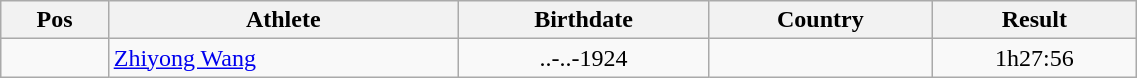<table class="wikitable"  style="text-align:center; width:60%;">
<tr>
<th>Pos</th>
<th>Athlete</th>
<th>Birthdate</th>
<th>Country</th>
<th>Result</th>
</tr>
<tr>
<td align=center></td>
<td align=left><a href='#'>Zhiyong Wang</a></td>
<td>..-..-1924</td>
<td align=left></td>
<td>1h27:56</td>
</tr>
</table>
